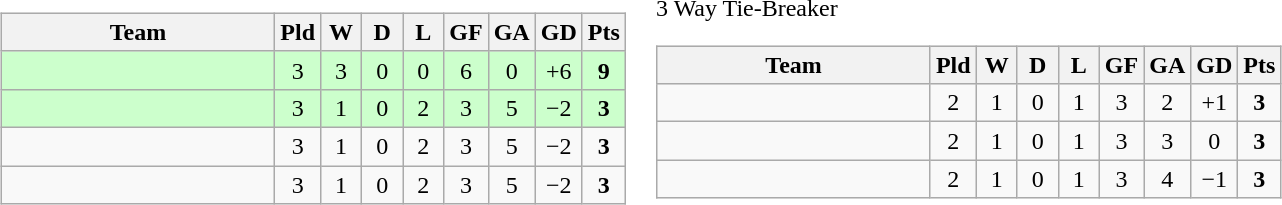<table>
<tr>
<td><br><table class="wikitable" style="text-align:center;">
<tr>
<th width=175>Team</th>
<th style="width:20px;" abbr="Played">Pld</th>
<th style="width:20px;" abbr="Won">W</th>
<th style="width:20px;" abbr="Drawn">D</th>
<th style="width:20px;" abbr="Lost">L</th>
<th style="width:20px;" abbr="Goals for">GF</th>
<th style="width:20px;" abbr="Goals against">GA</th>
<th style="width:20px;" abbr="Goal difference">GD</th>
<th style="width:20px;" abbr="Points">Pts</th>
</tr>
<tr bgcolor="#ccffcc">
<td align=left></td>
<td>3</td>
<td>3</td>
<td>0</td>
<td>0</td>
<td>6</td>
<td>0</td>
<td>+6</td>
<td><strong>9</strong></td>
</tr>
<tr bgcolor="#ccffcc">
<td align=left></td>
<td>3</td>
<td>1</td>
<td>0</td>
<td>2</td>
<td>3</td>
<td>5</td>
<td>−2</td>
<td><strong>3</strong></td>
</tr>
<tr>
<td align=left></td>
<td>3</td>
<td>1</td>
<td>0</td>
<td>2</td>
<td>3</td>
<td>5</td>
<td>−2</td>
<td><strong>3</strong></td>
</tr>
<tr>
<td align=left></td>
<td>3</td>
<td>1</td>
<td>0</td>
<td>2</td>
<td>3</td>
<td>5</td>
<td>−2</td>
<td><strong>3</strong></td>
</tr>
</table>
</td>
<td><br>3 Way Tie-Breaker<table class="wikitable" style="text-align:center;">
<tr>
<th width=175>Team</th>
<th style="width:20px;" abbr="Played">Pld</th>
<th style="width:20px;" abbr="Won">W</th>
<th style="width:20px;" abbr="Drawn">D</th>
<th style="width:20px;" abbr="Lost">L</th>
<th style="width:20px;" abbr="Goals for">GF</th>
<th style="width:20px;" abbr="Goals against">GA</th>
<th style="width:20px;" abbr="Goal difference">GD</th>
<th style="width:20px;" abbr="Points">Pts</th>
</tr>
<tr>
<td align=left></td>
<td>2</td>
<td>1</td>
<td>0</td>
<td>1</td>
<td>3</td>
<td>2</td>
<td>+1</td>
<td><strong>3</strong></td>
</tr>
<tr>
<td align=left></td>
<td>2</td>
<td>1</td>
<td>0</td>
<td>1</td>
<td>3</td>
<td>3</td>
<td>0</td>
<td><strong>3</strong></td>
</tr>
<tr>
<td align=left></td>
<td>2</td>
<td>1</td>
<td>0</td>
<td>1</td>
<td>3</td>
<td>4</td>
<td>−1</td>
<td><strong>3</strong></td>
</tr>
</table>
</td>
</tr>
</table>
